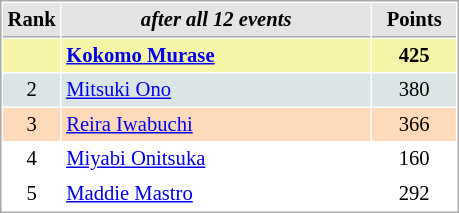<table cellspacing="1" cellpadding="3" style="border:1px solid #AAAAAA;font-size:86%">
<tr style="background-color: #E4E4E4;">
<th style="border-bottom:1px solid #AAAAAA; width: 10px;">Rank</th>
<th style="border-bottom:1px solid #AAAAAA; width: 200px;"><em>after all 12 events</em></th>
<th style="border-bottom:1px solid #AAAAAA; width: 50px;">Points</th>
</tr>
<tr style="background:#f7f6a8;">
<td align=center></td>
<td> <strong><a href='#'>Kokomo Murase</a></strong></td>
<td align=center><strong>425</strong></td>
</tr>
<tr style="background:#dce5e5;">
<td align=center>2</td>
<td> <a href='#'>Mitsuki Ono</a></td>
<td align=center>380</td>
</tr>
<tr style="background:#ffdab9;">
<td align=center>3</td>
<td> <a href='#'>Reira Iwabuchi</a></td>
<td align=center>366</td>
</tr>
<tr>
<td align=center>4</td>
<td> <a href='#'>Miyabi Onitsuka</a></td>
<td align=center>160</td>
</tr>
<tr>
<td align=center>5</td>
<td> <a href='#'>Maddie Mastro</a></td>
<td align=center>292</td>
</tr>
</table>
